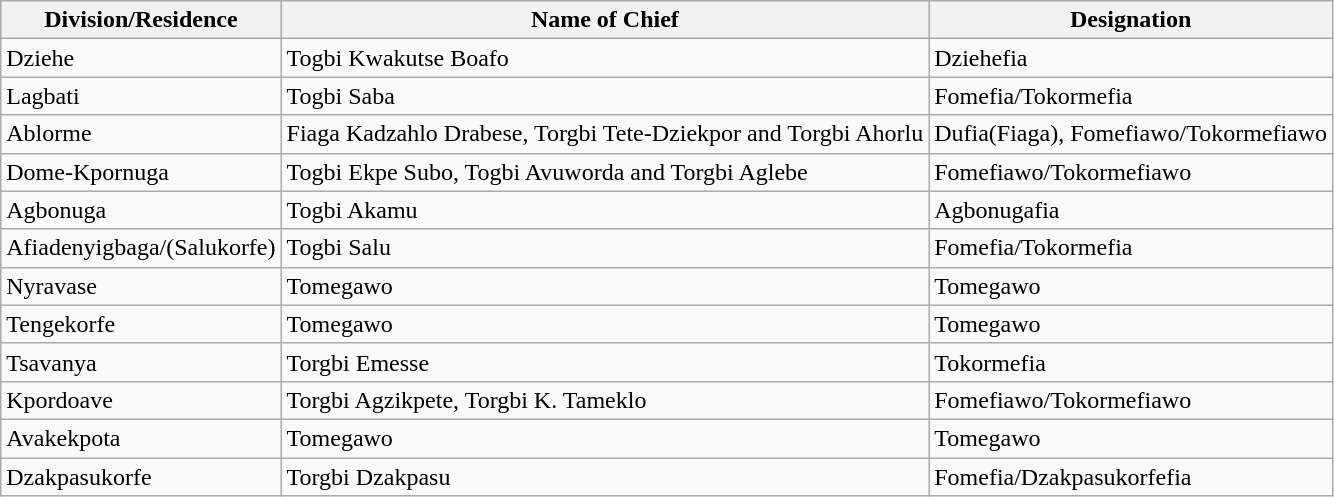<table class="wikitable">
<tr>
<th>Division/Residence</th>
<th>Name of Chief</th>
<th>Designation</th>
</tr>
<tr>
<td>Dziehe</td>
<td>Togbi Kwakutse Boafo</td>
<td>Dziehefia</td>
</tr>
<tr>
<td>Lagbati</td>
<td>Togbi Saba</td>
<td>Fomefia/Tokormefia</td>
</tr>
<tr>
<td>Ablorme</td>
<td>Fiaga Kadzahlo Drabese, Torgbi Tete-Dziekpor and Torgbi Ahorlu</td>
<td>Dufia(Fiaga), Fomefiawo/Tokormefiawo</td>
</tr>
<tr>
<td>Dome-Kpornuga</td>
<td>Togbi Ekpe Subo, Togbi Avuworda and Torgbi Aglebe</td>
<td>Fomefiawo/Tokormefiawo</td>
</tr>
<tr>
<td>Agbonuga</td>
<td>Togbi Akamu</td>
<td>Agbonugafia</td>
</tr>
<tr>
<td>Afiadenyigbaga/(Salukorfe)</td>
<td>Togbi Salu</td>
<td>Fomefia/Tokormefia</td>
</tr>
<tr>
<td>Nyravase</td>
<td>Tomegawo</td>
<td>Tomegawo</td>
</tr>
<tr>
<td>Tengekorfe</td>
<td>Tomegawo</td>
<td>Tomegawo</td>
</tr>
<tr>
<td>Tsavanya</td>
<td>Torgbi Emesse</td>
<td>Tokormefia</td>
</tr>
<tr>
<td>Kpordoave</td>
<td>Torgbi Agzikpete, Torgbi K. Tameklo</td>
<td>Fomefiawo/Tokormefiawo</td>
</tr>
<tr>
<td>Avakekpota</td>
<td>Tomegawo</td>
<td>Tomegawo</td>
</tr>
<tr>
<td>Dzakpasukorfe</td>
<td>Torgbi Dzakpasu</td>
<td>Fomefia/Dzakpasukorfefia</td>
</tr>
</table>
